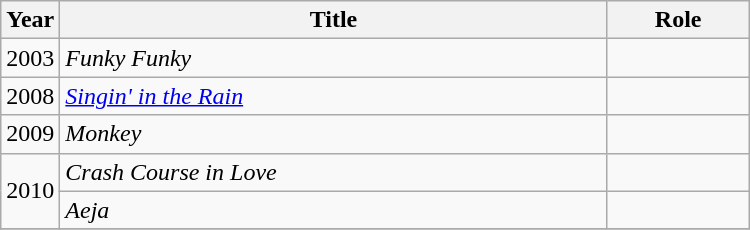<table class="wikitable" style="width:500px">
<tr>
<th width=10>Year</th>
<th>Title</th>
<th>Role</th>
</tr>
<tr>
<td>2003</td>
<td><em>Funky Funky</em></td>
<td></td>
</tr>
<tr>
<td>2008</td>
<td><em><a href='#'>Singin' in the Rain</a></em></td>
<td></td>
</tr>
<tr>
<td>2009</td>
<td><em>Monkey</em></td>
<td></td>
</tr>
<tr>
<td rowspan=2>2010</td>
<td><em>Crash Course in Love</em></td>
<td></td>
</tr>
<tr>
<td><em>Aeja</em></td>
<td></td>
</tr>
<tr>
</tr>
</table>
